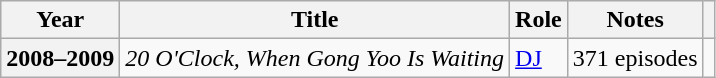<table class="wikitable plainrowheaders sortable nowrap">
<tr>
<th scope="col">Year</th>
<th scope="col">Title</th>
<th scope="col">Role</th>
<th scope="col" class="unsortable">Notes</th>
<th scope="col" class="unsortable"></th>
</tr>
<tr>
<th scope="row">2008–2009</th>
<td><em>20 O'Clock, When Gong Yoo Is Waiting</em> </td>
<td><a href='#'>DJ</a></td>
<td>371 episodes</td>
<td style="text-align:center;"></td>
</tr>
</table>
